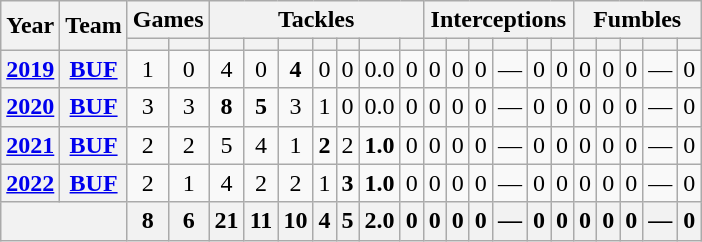<table class="wikitable" style="text-align: center;">
<tr>
<th rowspan="2">Year</th>
<th rowspan="2">Team</th>
<th colspan="2">Games</th>
<th colspan="7">Tackles</th>
<th colspan="6">Interceptions</th>
<th colspan="5">Fumbles</th>
</tr>
<tr>
<th></th>
<th></th>
<th></th>
<th></th>
<th></th>
<th></th>
<th></th>
<th></th>
<th></th>
<th></th>
<th></th>
<th></th>
<th></th>
<th></th>
<th></th>
<th></th>
<th></th>
<th></th>
<th></th>
<th></th>
</tr>
<tr>
<th><a href='#'>2019</a></th>
<th><a href='#'>BUF</a></th>
<td>1</td>
<td>0</td>
<td>4</td>
<td>0</td>
<td><strong>4</strong></td>
<td>0</td>
<td>0</td>
<td>0.0</td>
<td>0</td>
<td>0</td>
<td>0</td>
<td>0</td>
<td>—</td>
<td>0</td>
<td>0</td>
<td>0</td>
<td>0</td>
<td>0</td>
<td>—</td>
<td>0</td>
</tr>
<tr>
<th><a href='#'>2020</a></th>
<th><a href='#'>BUF</a></th>
<td>3</td>
<td>3</td>
<td><strong>8</strong></td>
<td><strong>5</strong></td>
<td>3</td>
<td>1</td>
<td>0</td>
<td>0.0</td>
<td>0</td>
<td>0</td>
<td>0</td>
<td>0</td>
<td>—</td>
<td>0</td>
<td>0</td>
<td>0</td>
<td>0</td>
<td>0</td>
<td>—</td>
<td>0</td>
</tr>
<tr>
<th><a href='#'>2021</a></th>
<th><a href='#'>BUF</a></th>
<td>2</td>
<td>2</td>
<td>5</td>
<td>4</td>
<td>1</td>
<td><strong>2</strong></td>
<td>2</td>
<td><strong>1.0</strong></td>
<td>0</td>
<td>0</td>
<td>0</td>
<td>0</td>
<td>—</td>
<td>0</td>
<td>0</td>
<td>0</td>
<td>0</td>
<td>0</td>
<td>—</td>
<td>0</td>
</tr>
<tr>
<th><a href='#'>2022</a></th>
<th><a href='#'>BUF</a></th>
<td>2</td>
<td>1</td>
<td>4</td>
<td>2</td>
<td>2</td>
<td>1</td>
<td><strong>3</strong></td>
<td><strong>1.0</strong></td>
<td>0</td>
<td>0</td>
<td>0</td>
<td>0</td>
<td>—</td>
<td>0</td>
<td>0</td>
<td>0</td>
<td>0</td>
<td>0</td>
<td>—</td>
<td>0</td>
</tr>
<tr>
<th colspan="2"></th>
<th>8</th>
<th>6</th>
<th>21</th>
<th>11</th>
<th>10</th>
<th>4</th>
<th>5</th>
<th>2.0</th>
<th>0</th>
<th>0</th>
<th>0</th>
<th>0</th>
<th>—</th>
<th>0</th>
<th>0</th>
<th>0</th>
<th>0</th>
<th>0</th>
<th>—</th>
<th>0</th>
</tr>
</table>
